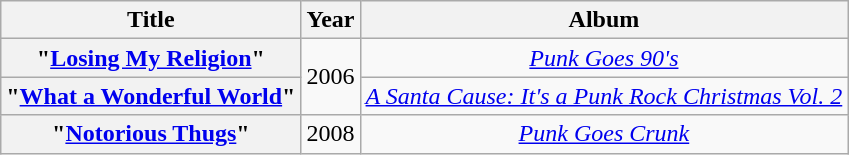<table class="wikitable plainrowheaders" style="text-align:center;">
<tr>
<th scope="col">Title</th>
<th scope="col">Year</th>
<th scope="col">Album</th>
</tr>
<tr>
<th scope="row">"<a href='#'>Losing My Religion</a>"<br></th>
<td rowspan=2>2006</td>
<td><em><a href='#'>Punk Goes 90's</a></em></td>
</tr>
<tr>
<th scope="row">"<a href='#'>What a Wonderful World</a>"<br></th>
<td><em><a href='#'>A Santa Cause: It's a Punk Rock Christmas Vol. 2</a></em></td>
</tr>
<tr>
<th scope="row">"<a href='#'>Notorious Thugs</a>"<br></th>
<td>2008</td>
<td><em><a href='#'>Punk Goes Crunk</a></em></td>
</tr>
</table>
